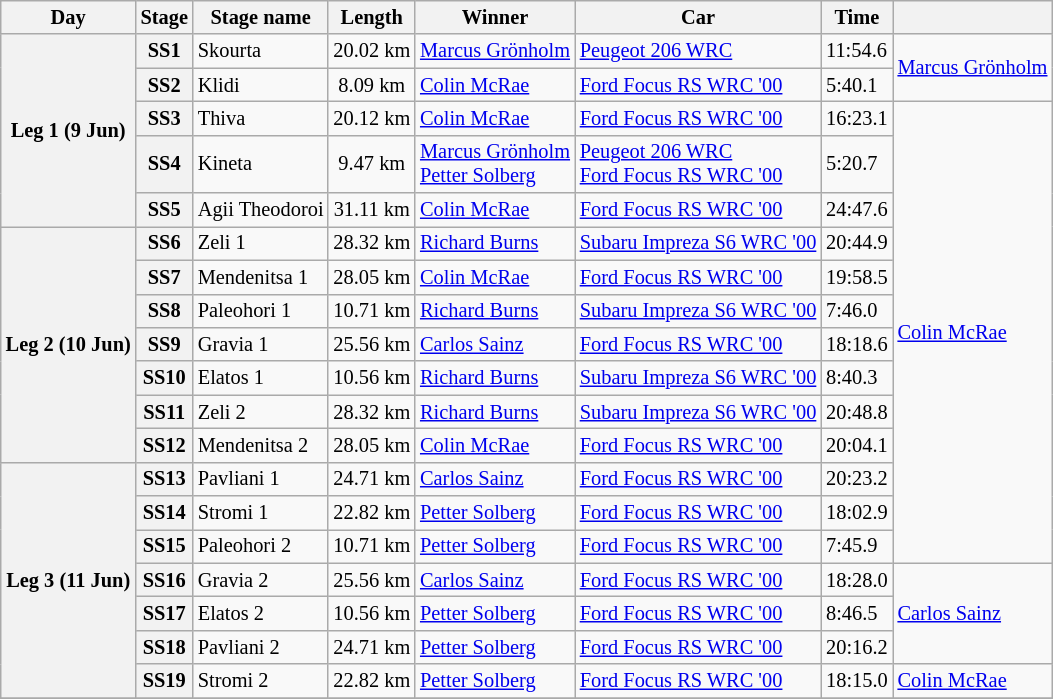<table class="wikitable" style="font-size: 85%;">
<tr>
<th>Day</th>
<th>Stage</th>
<th>Stage name</th>
<th>Length</th>
<th>Winner</th>
<th>Car</th>
<th>Time</th>
<th></th>
</tr>
<tr>
<th rowspan="5">Leg 1 (9 Jun)</th>
<th>SS1</th>
<td>Skourta</td>
<td align="center">20.02 km</td>
<td> <a href='#'>Marcus Grönholm</a></td>
<td><a href='#'>Peugeot 206 WRC</a></td>
<td>11:54.6</td>
<td rowspan="2"> <a href='#'>Marcus Grönholm</a></td>
</tr>
<tr>
<th>SS2</th>
<td>Klidi</td>
<td align="center">8.09 km</td>
<td> <a href='#'>Colin McRae</a></td>
<td><a href='#'>Ford Focus RS WRC '00</a></td>
<td>5:40.1</td>
</tr>
<tr>
<th>SS3</th>
<td>Thiva</td>
<td align="center">20.12 km</td>
<td> <a href='#'>Colin McRae</a></td>
<td><a href='#'>Ford Focus RS WRC '00</a></td>
<td>16:23.1</td>
<td rowspan="13"> <a href='#'>Colin McRae</a></td>
</tr>
<tr>
<th>SS4</th>
<td>Kineta</td>
<td align="center">9.47 km</td>
<td> <a href='#'>Marcus Grönholm</a><br> <a href='#'>Petter Solberg</a></td>
<td><a href='#'>Peugeot 206 WRC</a><br><a href='#'>Ford Focus RS WRC '00</a></td>
<td>5:20.7</td>
</tr>
<tr>
<th>SS5</th>
<td>Agii Theodoroi</td>
<td align="center">31.11 km</td>
<td> <a href='#'>Colin McRae</a></td>
<td><a href='#'>Ford Focus RS WRC '00</a></td>
<td>24:47.6</td>
</tr>
<tr>
<th rowspan="7">Leg 2 (10 Jun)</th>
<th>SS6</th>
<td>Zeli 1</td>
<td align="center">28.32 km</td>
<td> <a href='#'>Richard Burns</a></td>
<td><a href='#'>Subaru Impreza S6 WRC '00</a></td>
<td>20:44.9</td>
</tr>
<tr>
<th>SS7</th>
<td>Mendenitsa 1</td>
<td align="center">28.05 km</td>
<td> <a href='#'>Colin McRae</a></td>
<td><a href='#'>Ford Focus RS WRC '00</a></td>
<td>19:58.5</td>
</tr>
<tr>
<th>SS8</th>
<td>Paleohori 1</td>
<td align="center">10.71 km</td>
<td> <a href='#'>Richard Burns</a></td>
<td><a href='#'>Subaru Impreza S6 WRC '00</a></td>
<td>7:46.0</td>
</tr>
<tr>
<th>SS9</th>
<td>Gravia 1</td>
<td align="center">25.56 km</td>
<td> <a href='#'>Carlos Sainz</a></td>
<td><a href='#'>Ford Focus RS WRC '00</a></td>
<td>18:18.6</td>
</tr>
<tr>
<th>SS10</th>
<td>Elatos 1</td>
<td align="center">10.56 km</td>
<td> <a href='#'>Richard Burns</a></td>
<td><a href='#'>Subaru Impreza S6 WRC '00</a></td>
<td>8:40.3</td>
</tr>
<tr>
<th>SS11</th>
<td>Zeli 2</td>
<td align="center">28.32 km</td>
<td> <a href='#'>Richard Burns</a></td>
<td><a href='#'>Subaru Impreza S6 WRC '00</a></td>
<td>20:48.8</td>
</tr>
<tr>
<th>SS12</th>
<td>Mendenitsa 2</td>
<td align="center">28.05 km</td>
<td> <a href='#'>Colin McRae</a></td>
<td><a href='#'>Ford Focus RS WRC '00</a></td>
<td>20:04.1</td>
</tr>
<tr>
<th rowspan="7">Leg 3 (11 Jun)</th>
<th>SS13</th>
<td>Pavliani 1</td>
<td align="center">24.71 km</td>
<td> <a href='#'>Carlos Sainz</a></td>
<td><a href='#'>Ford Focus RS WRC '00</a></td>
<td>20:23.2</td>
</tr>
<tr>
<th>SS14</th>
<td>Stromi 1</td>
<td align="center">22.82 km</td>
<td> <a href='#'>Petter Solberg</a></td>
<td><a href='#'>Ford Focus RS WRC '00</a></td>
<td>18:02.9</td>
</tr>
<tr>
<th>SS15</th>
<td>Paleohori 2</td>
<td align="center">10.71 km</td>
<td> <a href='#'>Petter Solberg</a></td>
<td><a href='#'>Ford Focus RS WRC '00</a></td>
<td>7:45.9</td>
</tr>
<tr>
<th>SS16</th>
<td>Gravia 2</td>
<td align="center">25.56 km</td>
<td> <a href='#'>Carlos Sainz</a></td>
<td><a href='#'>Ford Focus RS WRC '00</a></td>
<td>18:28.0</td>
<td rowspan="3"> <a href='#'>Carlos Sainz</a></td>
</tr>
<tr>
<th>SS17</th>
<td>Elatos 2</td>
<td align="center">10.56 km</td>
<td> <a href='#'>Petter Solberg</a></td>
<td><a href='#'>Ford Focus RS WRC '00</a></td>
<td>8:46.5</td>
</tr>
<tr>
<th>SS18</th>
<td>Pavliani 2</td>
<td align="center">24.71 km</td>
<td> <a href='#'>Petter Solberg</a></td>
<td><a href='#'>Ford Focus RS WRC '00</a></td>
<td>20:16.2</td>
</tr>
<tr>
<th>SS19</th>
<td>Stromi 2</td>
<td align="center">22.82 km</td>
<td> <a href='#'>Petter Solberg</a></td>
<td><a href='#'>Ford Focus RS WRC '00</a></td>
<td>18:15.0</td>
<td rowspan="1"> <a href='#'>Colin McRae</a></td>
</tr>
<tr>
</tr>
</table>
